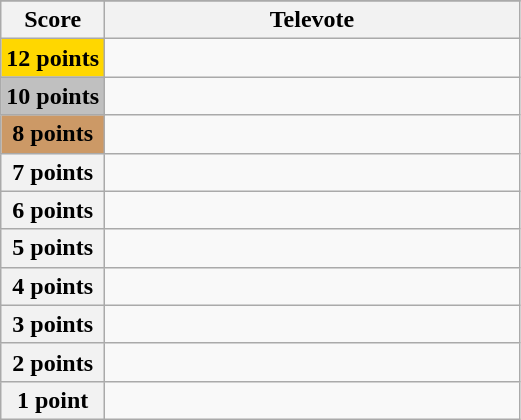<table class="wikitable">
<tr>
</tr>
<tr>
<th scope="col" width="20%">Score</th>
<th scope="col" width="80%">Televote</th>
</tr>
<tr>
<th scope="row" style="background:gold">12 points</th>
<td></td>
</tr>
<tr>
<th scope="row" style="background:silver">10 points</th>
<td></td>
</tr>
<tr>
<th scope="row" style="background:#CC9966">8 points</th>
<td></td>
</tr>
<tr>
<th scope="row">7 points</th>
<td></td>
</tr>
<tr>
<th scope="row">6 points</th>
<td></td>
</tr>
<tr>
<th scope="row">5 points</th>
<td></td>
</tr>
<tr>
<th scope="row">4 points</th>
<td></td>
</tr>
<tr>
<th scope="row">3 points</th>
<td></td>
</tr>
<tr>
<th scope="row">2 points</th>
<td></td>
</tr>
<tr>
<th scope="row">1 point</th>
<td></td>
</tr>
</table>
